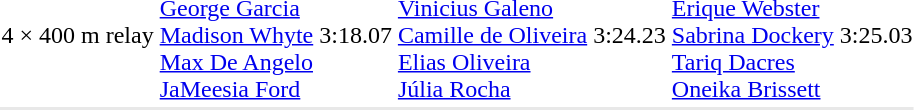<table>
<tr>
<td>4 × 400 m relay</td>
<td><br><a href='#'>George Garcia</a><br><a href='#'>Madison Whyte</a><br><a href='#'>Max De Angelo</a><br><a href='#'>JaMeesia Ford</a></td>
<td>3:18.07 </td>
<td><br><a href='#'>Vinicius Galeno</a><br><a href='#'>Camille de Oliveira</a><br><a href='#'>Elias Oliveira</a><br><a href='#'>Júlia Rocha</a></td>
<td>3:24.23</td>
<td><br><a href='#'>Erique Webster</a><br><a href='#'>Sabrina Dockery</a><br><a href='#'>Tariq Dacres</a><br><a href='#'>Oneika Brissett</a></td>
<td>3:25.03</td>
</tr>
<tr bgcolor= e8e8e8>
<td colspan=7></td>
</tr>
</table>
